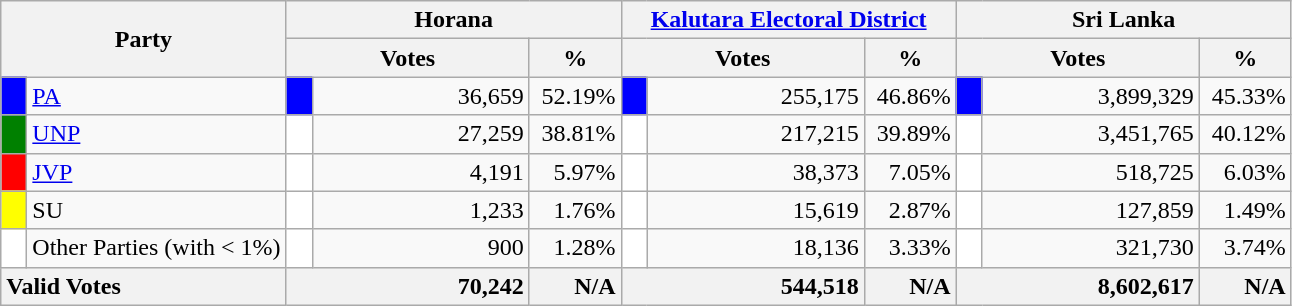<table class="wikitable">
<tr>
<th colspan="2" width="144px"rowspan="2">Party</th>
<th colspan="3" width="216px">Horana</th>
<th colspan="3" width="216px"><a href='#'>Kalutara Electoral District</a></th>
<th colspan="3" width="216px">Sri Lanka</th>
</tr>
<tr>
<th colspan="2" width="144px">Votes</th>
<th>%</th>
<th colspan="2" width="144px">Votes</th>
<th>%</th>
<th colspan="2" width="144px">Votes</th>
<th>%</th>
</tr>
<tr>
<td style="background-color:blue;" width="10px"></td>
<td style="text-align:left;"><a href='#'>PA</a></td>
<td style="background-color:blue;" width="10px"></td>
<td style="text-align:right;">36,659</td>
<td style="text-align:right;">52.19%</td>
<td style="background-color:blue;" width="10px"></td>
<td style="text-align:right;">255,175</td>
<td style="text-align:right;">46.86%</td>
<td style="background-color:blue;" width="10px"></td>
<td style="text-align:right;">3,899,329</td>
<td style="text-align:right;">45.33%</td>
</tr>
<tr>
<td style="background-color:green;" width="10px"></td>
<td style="text-align:left;"><a href='#'>UNP</a></td>
<td style="background-color:white;" width="10px"></td>
<td style="text-align:right;">27,259</td>
<td style="text-align:right;">38.81%</td>
<td style="background-color:white;" width="10px"></td>
<td style="text-align:right;">217,215</td>
<td style="text-align:right;">39.89%</td>
<td style="background-color:white;" width="10px"></td>
<td style="text-align:right;">3,451,765</td>
<td style="text-align:right;">40.12%</td>
</tr>
<tr>
<td style="background-color:red;" width="10px"></td>
<td style="text-align:left;"><a href='#'>JVP</a></td>
<td style="background-color:white;" width="10px"></td>
<td style="text-align:right;">4,191</td>
<td style="text-align:right;">5.97%</td>
<td style="background-color:white;" width="10px"></td>
<td style="text-align:right;">38,373</td>
<td style="text-align:right;">7.05%</td>
<td style="background-color:white;" width="10px"></td>
<td style="text-align:right;">518,725</td>
<td style="text-align:right;">6.03%</td>
</tr>
<tr>
<td style="background-color:yellow;" width="10px"></td>
<td style="text-align:left;">SU</td>
<td style="background-color:white;" width="10px"></td>
<td style="text-align:right;">1,233</td>
<td style="text-align:right;">1.76%</td>
<td style="background-color:white;" width="10px"></td>
<td style="text-align:right;">15,619</td>
<td style="text-align:right;">2.87%</td>
<td style="background-color:white;" width="10px"></td>
<td style="text-align:right;">127,859</td>
<td style="text-align:right;">1.49%</td>
</tr>
<tr>
<td style="background-color:white;" width="10px"></td>
<td style="text-align:left;">Other Parties (with < 1%)</td>
<td style="background-color:white;" width="10px"></td>
<td style="text-align:right;">900</td>
<td style="text-align:right;">1.28%</td>
<td style="background-color:white;" width="10px"></td>
<td style="text-align:right;">18,136</td>
<td style="text-align:right;">3.33%</td>
<td style="background-color:white;" width="10px"></td>
<td style="text-align:right;">321,730</td>
<td style="text-align:right;">3.74%</td>
</tr>
<tr>
<th colspan="2" width="144px"style="text-align:left;">Valid Votes</th>
<th style="text-align:right;"colspan="2" width="144px">70,242</th>
<th style="text-align:right;">N/A</th>
<th style="text-align:right;"colspan="2" width="144px">544,518</th>
<th style="text-align:right;">N/A</th>
<th style="text-align:right;"colspan="2" width="144px">8,602,617</th>
<th style="text-align:right;">N/A</th>
</tr>
</table>
